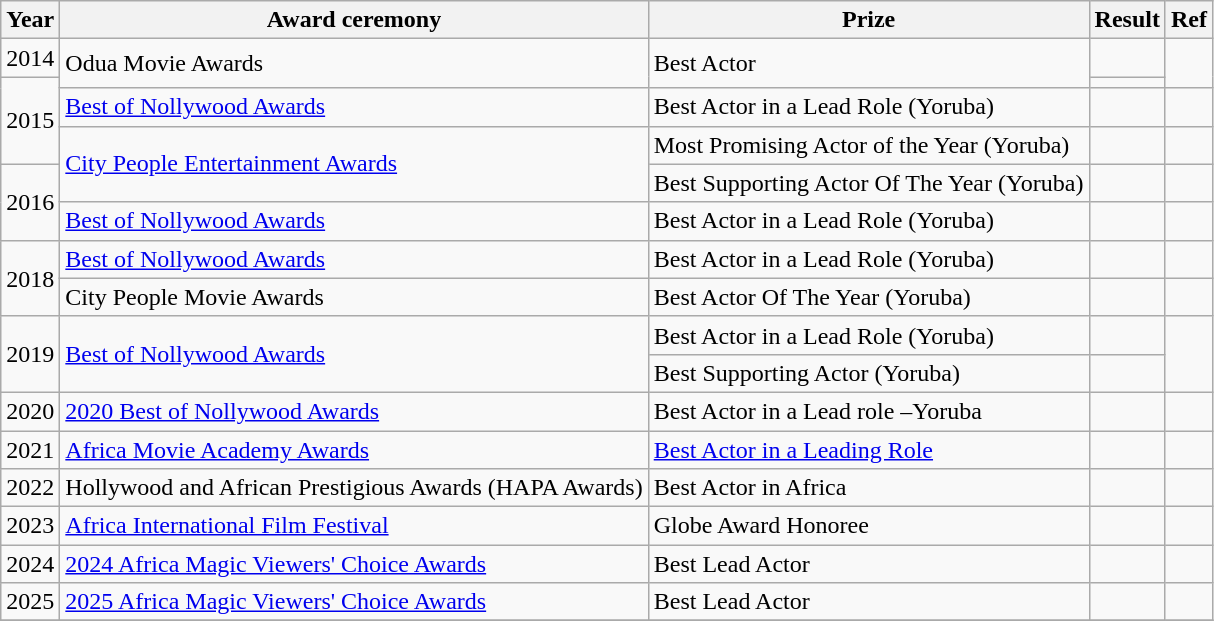<table class="wikitable">
<tr>
<th>Year</th>
<th>Award ceremony</th>
<th>Prize</th>
<th>Result</th>
<th>Ref</th>
</tr>
<tr>
<td>2014</td>
<td rowspan="2">Odua Movie Awards</td>
<td rowspan="2">Best Actor</td>
<td></td>
<td rowspan="2"></td>
</tr>
<tr>
<td rowspan="3">2015</td>
<td></td>
</tr>
<tr>
<td><a href='#'>Best of Nollywood Awards</a></td>
<td>Best Actor in a Lead Role (Yoruba)</td>
<td></td>
<td></td>
</tr>
<tr>
<td rowspan="2"><a href='#'>City People Entertainment Awards</a></td>
<td>Most Promising Actor of the Year (Yoruba)</td>
<td></td>
<td></td>
</tr>
<tr>
<td rowspan="2">2016</td>
<td>Best Supporting Actor Of The Year (Yoruba)</td>
<td></td>
<td></td>
</tr>
<tr>
<td><a href='#'>Best of Nollywood Awards</a></td>
<td>Best Actor in a Lead Role (Yoruba)</td>
<td></td>
<td></td>
</tr>
<tr>
<td rowspan="2">2018</td>
<td><a href='#'>Best of Nollywood Awards</a></td>
<td>Best Actor in a Lead Role (Yoruba)</td>
<td></td>
<td></td>
</tr>
<tr>
<td>City People Movie Awards</td>
<td>Best Actor Of The Year (Yoruba)</td>
<td></td>
<td></td>
</tr>
<tr>
<td rowspan="2">2019</td>
<td rowspan="2"><a href='#'>Best of Nollywood Awards</a></td>
<td>Best Actor in a Lead Role (Yoruba)</td>
<td></td>
<td rowspan="2"></td>
</tr>
<tr>
<td>Best Supporting Actor (Yoruba)</td>
<td></td>
</tr>
<tr>
<td>2020</td>
<td><a href='#'>2020 Best of Nollywood Awards</a></td>
<td>Best Actor in a Lead role –Yoruba</td>
<td></td>
<td></td>
</tr>
<tr>
<td>2021</td>
<td><a href='#'>Africa Movie Academy Awards</a></td>
<td><a href='#'>Best Actor in a Leading Role</a></td>
<td></td>
<td></td>
</tr>
<tr>
<td>2022</td>
<td>Hollywood and African Prestigious Awards (HAPA Awards)</td>
<td>Best Actor in Africa</td>
<td></td>
<td></td>
</tr>
<tr>
<td>2023</td>
<td><a href='#'>Africa  International Film Festival</a></td>
<td>Globe Award Honoree</td>
<td></td>
<td></td>
</tr>
<tr>
<td>2024</td>
<td><a href='#'>2024 Africa Magic Viewers' Choice Awards</a></td>
<td>Best Lead Actor</td>
<td></td>
<td></td>
</tr>
<tr>
<td>2025</td>
<td><a href='#'>2025 Africa Magic Viewers' Choice Awards</a></td>
<td>Best Lead Actor</td>
<td></td>
<td></td>
</tr>
<tr>
</tr>
</table>
